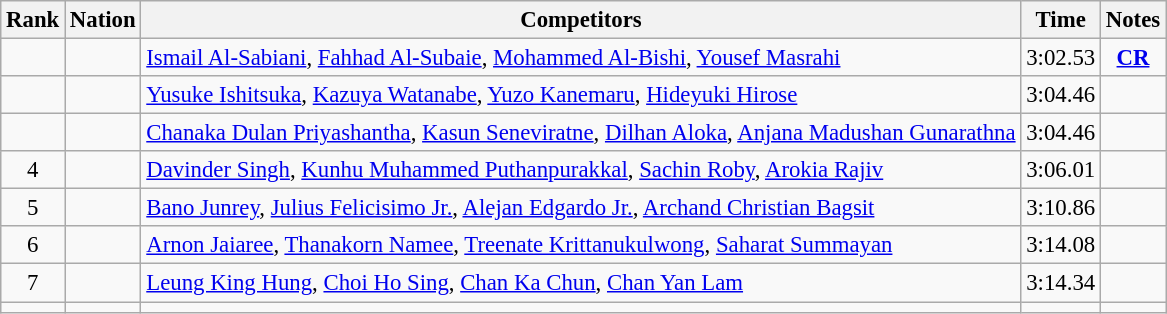<table class="wikitable sortable" style="text-align:center; font-size:95%">
<tr>
<th>Rank</th>
<th>Nation</th>
<th>Competitors</th>
<th>Time</th>
<th>Notes</th>
</tr>
<tr>
<td></td>
<td align=left></td>
<td align=left><a href='#'>Ismail Al-Sabiani</a>, <a href='#'>Fahhad Al-Subaie</a>, <a href='#'>Mohammed Al-Bishi</a>, <a href='#'>Yousef Masrahi</a></td>
<td>3:02.53</td>
<td><strong><a href='#'>CR</a></strong></td>
</tr>
<tr>
<td></td>
<td align=left></td>
<td align=left><a href='#'>Yusuke Ishitsuka</a>, <a href='#'>Kazuya Watanabe</a>, <a href='#'>Yuzo Kanemaru</a>, <a href='#'>Hideyuki Hirose</a></td>
<td>3:04.46</td>
<td></td>
</tr>
<tr>
<td></td>
<td align=left></td>
<td align=left><a href='#'>Chanaka Dulan Priyashantha</a>, <a href='#'>Kasun Seneviratne</a>, <a href='#'>Dilhan Aloka</a>, <a href='#'>Anjana Madushan Gunarathna</a></td>
<td>3:04.46</td>
<td></td>
</tr>
<tr>
<td>4</td>
<td align=left></td>
<td align=left><a href='#'>Davinder Singh</a>, <a href='#'>Kunhu Muhammed Puthanpurakkal</a>, <a href='#'>Sachin Roby</a>, <a href='#'>Arokia Rajiv</a></td>
<td>3:06.01</td>
<td></td>
</tr>
<tr>
<td>5</td>
<td align=left></td>
<td align=left><a href='#'>Bano Junrey</a>, <a href='#'>Julius Felicisimo Jr.</a>, <a href='#'>Alejan Edgardo Jr.</a>, <a href='#'>Archand Christian Bagsit</a></td>
<td>3:10.86</td>
<td></td>
</tr>
<tr>
<td>6</td>
<td align=left></td>
<td align=left><a href='#'>Arnon Jaiaree</a>, <a href='#'>Thanakorn Namee</a>, <a href='#'>Treenate Krittanukulwong</a>, <a href='#'>Saharat Summayan</a></td>
<td>3:14.08</td>
<td></td>
</tr>
<tr>
<td>7</td>
<td align=left></td>
<td align=left><a href='#'>Leung King Hung</a>, <a href='#'>Choi Ho Sing</a>, <a href='#'>Chan Ka Chun</a>, <a href='#'>Chan Yan Lam</a></td>
<td>3:14.34</td>
<td></td>
</tr>
<tr>
<td></td>
<td align=left></td>
<td align=left></td>
<td></td>
<td></td>
</tr>
</table>
